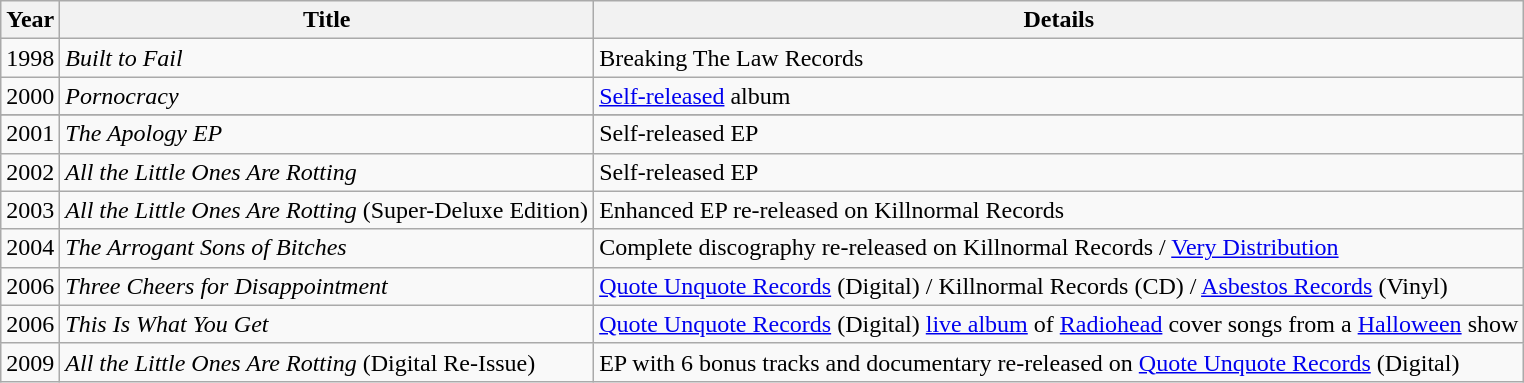<table class="wikitable">
<tr>
<th>Year</th>
<th>Title</th>
<th>Details</th>
</tr>
<tr>
<td>1998</td>
<td><em>Built to Fail</em></td>
<td>Breaking The Law Records</td>
</tr>
<tr>
<td>2000</td>
<td><em>Pornocracy</em></td>
<td><a href='#'>Self-released</a> album</td>
</tr>
<tr>
</tr>
<tr>
<td>2001</td>
<td><em>The Apology EP</em></td>
<td>Self-released EP</td>
</tr>
<tr>
<td>2002</td>
<td><em>All the Little Ones Are Rotting</em></td>
<td>Self-released EP</td>
</tr>
<tr>
<td>2003</td>
<td><em>All the Little Ones Are Rotting</em> (Super-Deluxe Edition)</td>
<td>Enhanced EP re-released on Killnormal Records</td>
</tr>
<tr>
<td>2004</td>
<td><em>The Arrogant Sons of Bitches</em></td>
<td>Complete discography re-released on Killnormal Records / <a href='#'>Very Distribution</a></td>
</tr>
<tr>
<td>2006</td>
<td><em>Three Cheers for Disappointment</em></td>
<td><a href='#'>Quote Unquote Records</a> (Digital) / Killnormal Records (CD) / <a href='#'>Asbestos Records</a> (Vinyl)</td>
</tr>
<tr>
<td>2006</td>
<td><em>This Is What You Get</em></td>
<td><a href='#'>Quote Unquote Records</a> (Digital) <a href='#'>live album</a> of <a href='#'>Radiohead</a> cover songs from a <a href='#'>Halloween</a> show</td>
</tr>
<tr>
<td>2009</td>
<td><em>All the Little Ones Are Rotting</em> (Digital Re-Issue)</td>
<td>EP with 6 bonus tracks and documentary re-released on <a href='#'>Quote Unquote Records</a> (Digital)</td>
</tr>
</table>
